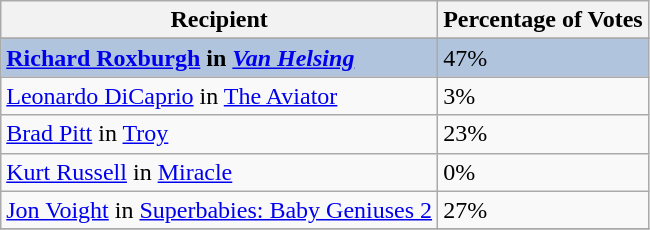<table class="wikitable sortable plainrowheaders" align="centre">
<tr>
<th>Recipient</th>
<th>Percentage of Votes</th>
</tr>
<tr>
</tr>
<tr style="background:#B0C4DE;">
<td><strong><a href='#'>Richard Roxburgh</a> in <em><a href='#'>Van Helsing</a><strong><em></td>
<td></strong>47%<strong></td>
</tr>
<tr>
<td><a href='#'>Leonardo DiCaprio</a> in </em><a href='#'>The Aviator</a><em></td>
<td>3%</td>
</tr>
<tr>
<td><a href='#'>Brad Pitt</a> in </em><a href='#'>Troy</a><em></td>
<td>23%</td>
</tr>
<tr>
<td><a href='#'>Kurt Russell</a> in </em><a href='#'>Miracle</a><em></td>
<td>0%</td>
</tr>
<tr>
<td><a href='#'>Jon Voight</a> in </em><a href='#'>Superbabies: Baby Geniuses 2</a><em></td>
<td>27%</td>
</tr>
<tr>
</tr>
</table>
